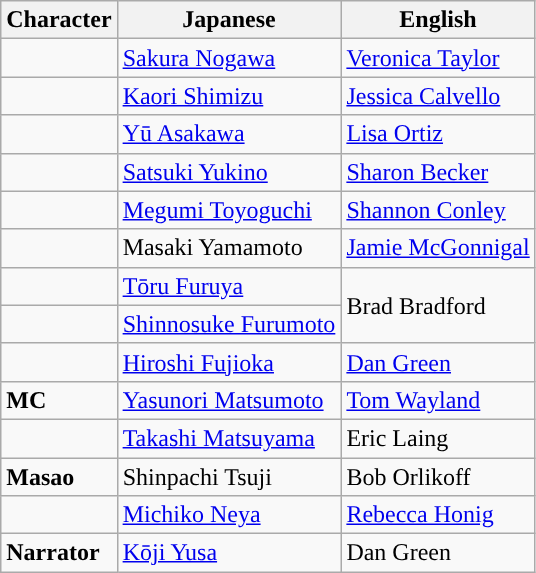<table class="wikitable sortable">
<tr>
<th>Character</th>
<th>Japanese</th>
<th>English</th>
</tr>
<tr>
<td></td>
<td><a href='#'>Sakura Nogawa</a></td>
<td><a href='#'>Veronica Taylor</a></td>
</tr>
<tr>
<td></td>
<td><a href='#'>Kaori Shimizu</a></td>
<td><a href='#'>Jessica Calvello</a></td>
</tr>
<tr>
<td></td>
<td><a href='#'>Yū Asakawa</a></td>
<td><a href='#'>Lisa Ortiz</a></td>
</tr>
<tr>
<td></td>
<td><a href='#'>Satsuki Yukino</a></td>
<td><a href='#'>Sharon Becker</a></td>
</tr>
<tr>
<td></td>
<td><a href='#'>Megumi Toyoguchi</a></td>
<td><a href='#'>Shannon Conley</a></td>
</tr>
<tr>
<td></td>
<td>Masaki Yamamoto</td>
<td><a href='#'>Jamie McGonnigal</a></td>
</tr>
<tr>
<td></td>
<td><a href='#'>Tōru Furuya</a></td>
<td rowspan=2>Brad Bradford</td>
</tr>
<tr>
<td></td>
<td><a href='#'>Shinnosuke Furumoto</a></td>
</tr>
<tr>
<td></td>
<td><a href='#'>Hiroshi Fujioka</a></td>
<td><a href='#'>Dan Green</a></td>
</tr>
<tr>
<td><strong>MC</strong></td>
<td><a href='#'>Yasunori Matsumoto</a></td>
<td><a href='#'>Tom Wayland</a></td>
</tr>
<tr>
<td></td>
<td><a href='#'>Takashi Matsuyama</a></td>
<td>Eric Laing</td>
</tr>
<tr>
<td><strong>Masao</strong></td>
<td>Shinpachi Tsuji</td>
<td>Bob Orlikoff</td>
</tr>
<tr>
<td></td>
<td><a href='#'>Michiko Neya</a></td>
<td><a href='#'>Rebecca Honig</a></td>
</tr>
<tr>
<td><strong>Narrator</strong></td>
<td><a href='#'>Kōji Yusa</a></td>
<td>Dan Green</td>
</tr>
</table>
